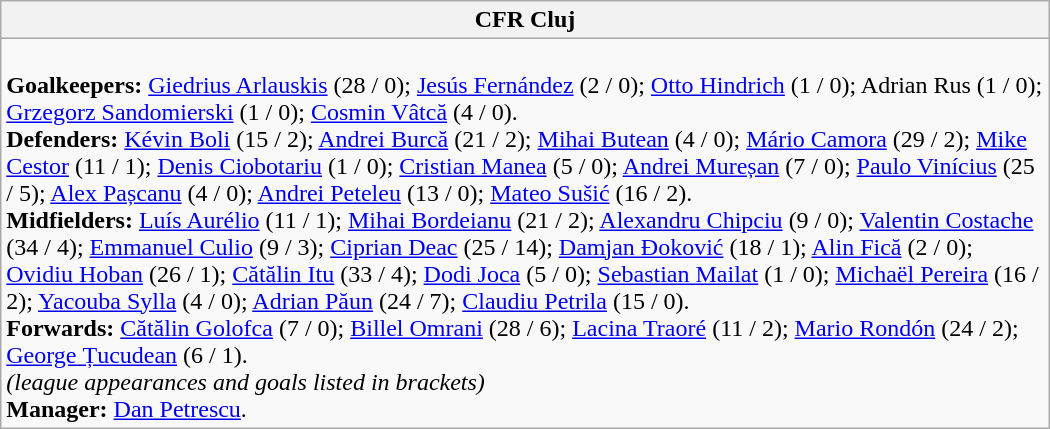<table class="wikitable" style="width:700px">
<tr>
<th>CFR Cluj</th>
</tr>
<tr>
<td><br><strong>Goalkeepers:</strong> <a href='#'>Giedrius Arlauskis</a>  (28 / 0); <a href='#'>Jesús Fernández</a>  (2 / 0); <a href='#'>Otto Hindrich</a> (1 / 0); Adrian Rus (1 / 0); <a href='#'>Grzegorz Sandomierski</a>  (1 / 0); <a href='#'>Cosmin Vâtcă</a> (4 / 0).<br>
<strong>Defenders:</strong> <a href='#'>Kévin Boli</a>  (15 / 2); <a href='#'>Andrei Burcă</a> (21 / 2); <a href='#'>Mihai Butean</a> (4 / 0); <a href='#'>Mário Camora</a>  (29 / 2); <a href='#'>Mike Cestor</a>  (11 / 1); <a href='#'>Denis Ciobotariu</a> (1 / 0); <a href='#'>Cristian Manea</a> (5 / 0); <a href='#'>Andrei Mureșan</a> (7 / 0); <a href='#'>Paulo Vinícius</a>  (25 / 5); <a href='#'>Alex Pașcanu</a> (4 / 0); <a href='#'>Andrei Peteleu</a> (13 / 0); <a href='#'>Mateo Sušić</a>  (16 / 2).<br>
<strong>Midfielders:</strong>  <a href='#'>Luís Aurélio</a>  (11 / 1); <a href='#'>Mihai Bordeianu</a> (21 / 2); <a href='#'>Alexandru Chipciu</a> (9 / 0); <a href='#'>Valentin Costache</a> (34 / 4); <a href='#'>Emmanuel Culio</a>  (9 / 3); <a href='#'>Ciprian Deac</a> (25 / 14); <a href='#'>Damjan Đoković</a>  (18 / 1); <a href='#'>Alin Fică</a> (2 / 0); <a href='#'>Ovidiu Hoban</a> (26 / 1); <a href='#'>Cătălin Itu</a> (33 / 4); <a href='#'>Dodi Joca</a> (5 / 0); <a href='#'>Sebastian Mailat</a> (1 / 0); <a href='#'>Michaël Pereira</a>  (16 / 2); <a href='#'>Yacouba Sylla</a>  (4 / 0); <a href='#'>Adrian Păun</a> (24 / 7); <a href='#'>Claudiu Petrila</a> (15 / 0).<br>
<strong>Forwards:</strong> <a href='#'>Cătălin Golofca</a> (7 / 0); <a href='#'>Billel Omrani</a>  (28 / 6); <a href='#'>Lacina Traoré</a>  (11 / 2); <a href='#'>Mario Rondón</a>  (24 / 2); <a href='#'>George Țucudean</a> (6 / 1).
<br><em>(league appearances and goals listed in brackets)</em><br><strong>Manager:</strong> <a href='#'>Dan Petrescu</a>.</td>
</tr>
</table>
